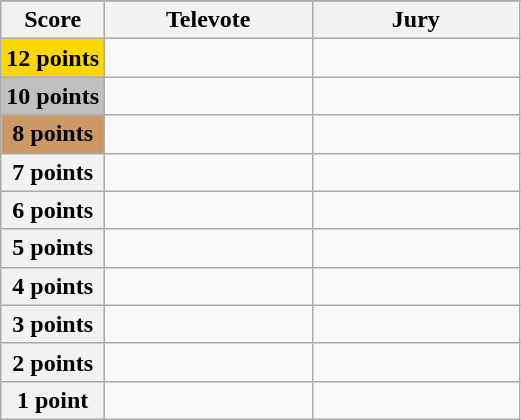<table class="wikitable">
<tr>
</tr>
<tr>
<th scope="col" width="20%">Score</th>
<th scope="col" width="40%">Televote</th>
<th scope="col" width="40%">Jury</th>
</tr>
<tr>
<th scope="row" style="background:gold">12 points</th>
<td></td>
<td></td>
</tr>
<tr>
<th scope="row" style="background:silver">10 points</th>
<td></td>
<td></td>
</tr>
<tr>
<th scope="row" style="background:#CC9966">8 points</th>
<td></td>
<td></td>
</tr>
<tr>
<th scope="row">7 points</th>
<td></td>
<td></td>
</tr>
<tr>
<th scope="row">6 points</th>
<td></td>
<td></td>
</tr>
<tr>
<th scope="row">5 points</th>
<td></td>
<td></td>
</tr>
<tr>
<th scope="row">4 points</th>
<td></td>
<td></td>
</tr>
<tr>
<th scope="row">3 points</th>
<td></td>
<td></td>
</tr>
<tr>
<th scope="row">2 points</th>
<td></td>
<td></td>
</tr>
<tr>
<th scope="row">1 point</th>
<td></td>
<td></td>
</tr>
</table>
